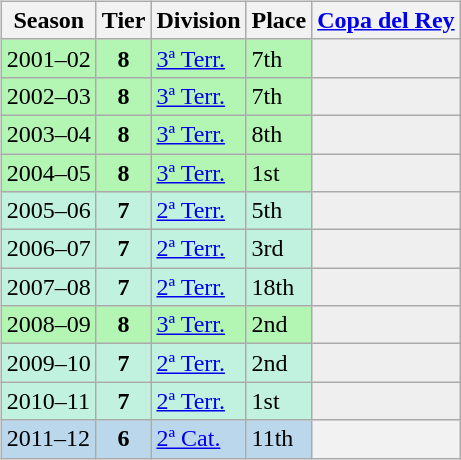<table>
<tr>
<td valign="top" width=49%><br><table class="wikitable">
<tr style="background:#f0f6fa;">
<th>Season</th>
<th>Tier</th>
<th>Division</th>
<th>Place</th>
<th><a href='#'>Copa del Rey</a></th>
</tr>
<tr>
<td style="background:#B3F5B3;">2001–02</td>
<th style="background:#B3F5B3;">8</th>
<td style="background:#B3F5B3;"><a href='#'>3ª Terr.</a></td>
<td style="background:#B3F5B3;">7th</td>
<th style="background:#efefef;"></th>
</tr>
<tr>
<td style="background:#B3F5B3;">2002–03</td>
<th style="background:#B3F5B3;">8</th>
<td style="background:#B3F5B3;"><a href='#'>3ª Terr.</a></td>
<td style="background:#B3F5B3;">7th</td>
<th style="background:#efefef;"></th>
</tr>
<tr>
<td style="background:#B3F5B3;">2003–04</td>
<th style="background:#B3F5B3;">8</th>
<td style="background:#B3F5B3;"><a href='#'>3ª Terr.</a></td>
<td style="background:#B3F5B3;">8th</td>
<th style="background:#efefef;"></th>
</tr>
<tr>
<td style="background:#B3F5B3;">2004–05</td>
<th style="background:#B3F5B3;">8</th>
<td style="background:#B3F5B3;"><a href='#'>3ª Terr.</a></td>
<td style="background:#B3F5B3;">1st</td>
<th style="background:#efefef;"></th>
</tr>
<tr>
<td style="background:#C0F2DF;">2005–06</td>
<th style="background:#C0F2DF;">7</th>
<td style="background:#C0F2DF;"><a href='#'>2ª Terr.</a></td>
<td style="background:#C0F2DF;">5th</td>
<th style="background:#efefef;"></th>
</tr>
<tr>
<td style="background:#C0F2DF;">2006–07</td>
<th style="background:#C0F2DF;">7</th>
<td style="background:#C0F2DF;"><a href='#'>2ª Terr.</a></td>
<td style="background:#C0F2DF;">3rd</td>
<th style="background:#efefef;"></th>
</tr>
<tr>
<td style="background:#C0F2DF;">2007–08</td>
<th style="background:#C0F2DF;">7</th>
<td style="background:#C0F2DF;"><a href='#'>2ª Terr.</a></td>
<td style="background:#C0F2DF;">18th</td>
<th style="background:#efefef;"></th>
</tr>
<tr>
<td style="background:#B3F5B3;">2008–09</td>
<th style="background:#B3F5B3;">8</th>
<td style="background:#B3F5B3;"><a href='#'>3ª Terr.</a></td>
<td style="background:#B3F5B3;">2nd</td>
<th style="background:#efefef;"></th>
</tr>
<tr>
<td style="background:#C0F2DF;">2009–10</td>
<th style="background:#C0F2DF;">7</th>
<td style="background:#C0F2DF;"><a href='#'>2ª Terr.</a></td>
<td style="background:#C0F2DF;">2nd</td>
<th style="background:#efefef;"></th>
</tr>
<tr>
<td style="background:#C0F2DF;">2010–11</td>
<th style="background:#C0F2DF;">7</th>
<td style="background:#C0F2DF;"><a href='#'>2ª Terr.</a></td>
<td style="background:#C0F2DF;">1st</td>
<th style="background:#efefef;"></th>
</tr>
<tr>
<td style="background:#BBD7EC;">2011–12</td>
<th style="background:#BBD7EC;">6</th>
<td style="background:#BBD7EC;"><a href='#'>2ª Cat.</a></td>
<td style="background:#BBD7EC;">11th</td>
<th></th>
</tr>
</table>
</td>
</tr>
</table>
